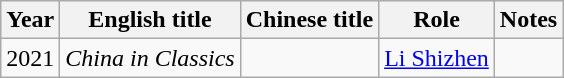<table class="wikitable">
<tr>
<th>Year</th>
<th>English title</th>
<th>Chinese title</th>
<th>Role</th>
<th>Notes</th>
</tr>
<tr>
<td>2021</td>
<td><em>China in Classics</em></td>
<td></td>
<td><a href='#'>Li Shizhen</a></td>
<td></td>
</tr>
</table>
